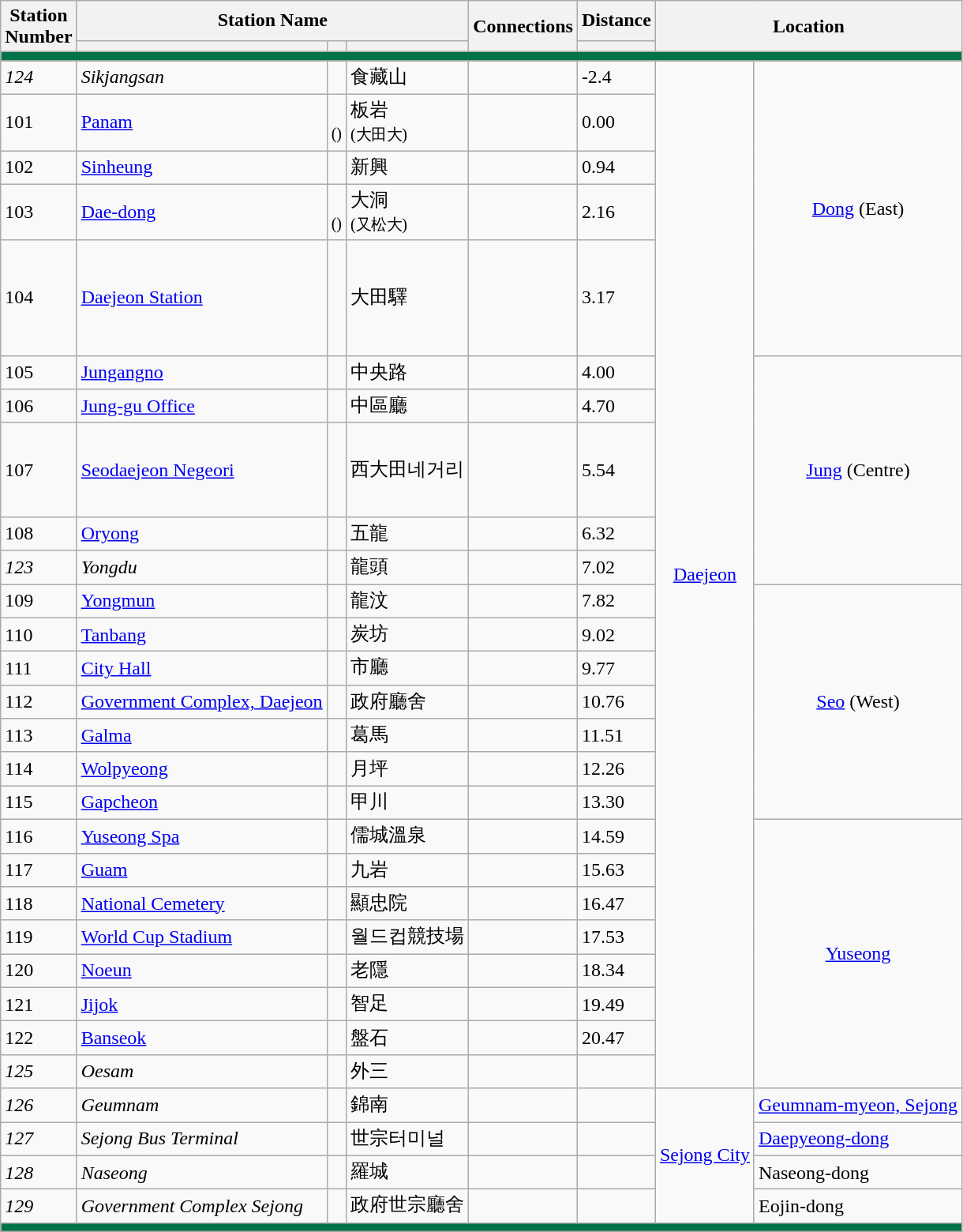<table class="wikitable">
<tr>
<th rowspan=2>Station<br>Number</th>
<th colspan=3>Station Name<br></th>
<th rowspan=2>Connections</th>
<th>Distance</th>
<th rowspan=2 colspan=2>Location</th>
</tr>
<tr>
<th></th>
<th></th>
<th></th>
<th></th>
</tr>
<tr style="background:#007448; height:2pt">
<td colspan="8"></td>
</tr>
<tr>
<td><em>124</em></td>
<td><em>Sikjangsan</em></td>
<td><em></em></td>
<td 食藏山驛>食藏山</td>
<td></td>
<td>-2.4</td>
<td rowspan=25 align=center><a href='#'>Daejeon</a></td>
<td rowspan=5 align=center><a href='#'>Dong</a> (East)</td>
</tr>
<tr>
<td>101</td>
<td><a href='#'>Panam</a></td>
<td><br><small>()</small></td>
<td 板岩驛>板岩 <br><small>(大田大)</small></td>
<td></td>
<td>0.00</td>
</tr>
<tr>
<td>102</td>
<td><a href='#'>Sinheung</a></td>
<td></td>
<td 新興驛 (大田)>新興</td>
<td></td>
<td>0.94</td>
</tr>
<tr>
<td>103</td>
<td><a href='#'>Dae-dong</a></td>
<td><br><small>()</small></td>
<td 大洞站>大洞 <br><small>(又松大)</small></td>
<td><em></em></td>
<td>2.16</td>
</tr>
<tr>
<td>104</td>
<td><a href='#'>Daejeon Station</a></td>
<td></td>
<td 大田驛 (大田鐵道)>大田驛</td>
<td><em></em><br><em></em><br><br><br><br> </td>
<td>3.17</td>
</tr>
<tr>
<td>105</td>
<td><a href='#'>Jungangno</a></td>
<td></td>
<td 中央路驛 (大田)>中央路</td>
<td></td>
<td>4.00</td>
<td rowspan=5 align=center><a href='#'>Jung</a> (Centre)</td>
</tr>
<tr>
<td>106</td>
<td><a href='#'>Jung-gu Office</a></td>
<td></td>
<td 中區廳驛>中區廳</td>
<td></td>
<td>4.70</td>
</tr>
<tr>
<td>107</td>
<td><a href='#'>Seodaejeon Negeori</a></td>
<td></td>
<td 西大田네거리驛>西大田네거리</td>
<td><em></em><br><br><br><br></td>
<td>5.54</td>
</tr>
<tr>
<td>108</td>
<td><a href='#'>Oryong</a></td>
<td></td>
<td 五龍驛>五龍</td>
<td></td>
<td>6.32</td>
</tr>
<tr>
<td><em>123</em></td>
<td><em>Yongdu</em></td>
<td><em></em></td>
<td 龍頭驛>龍頭</td>
<td><em></em></td>
<td>7.02</td>
</tr>
<tr>
<td>109</td>
<td><a href='#'>Yongmun</a></td>
<td></td>
<td 龍汶驛>龍汶</td>
<td></td>
<td>7.82</td>
<td rowspan=7 align=center><a href='#'>Seo</a> (West)</td>
</tr>
<tr>
<td>110</td>
<td><a href='#'>Tanbang</a></td>
<td></td>
<td 炭坊驛>炭坊</td>
<td></td>
<td>9.02</td>
</tr>
<tr>
<td>111</td>
<td><a href='#'>City Hall</a></td>
<td></td>
<td 市廳驛 (大田)>市廳</td>
<td></td>
<td>9.77</td>
</tr>
<tr>
<td>112</td>
<td><a href='#'>Government Complex, Daejeon</a></td>
<td></td>
<td 政府廳舍驛>政府廳舍</td>
<td><em></em></td>
<td>10.76</td>
</tr>
<tr>
<td>113</td>
<td><a href='#'>Galma</a></td>
<td></td>
<td 葛馬驛>葛馬</td>
<td></td>
<td>11.51</td>
</tr>
<tr>
<td>114</td>
<td><a href='#'>Wolpyeong</a></td>
<td></td>
<td 月坪驛>月坪</td>
<td></td>
<td>12.26</td>
</tr>
<tr>
<td>115</td>
<td><a href='#'>Gapcheon</a></td>
<td></td>
<td 甲川驛>甲川</td>
<td></td>
<td>13.30</td>
</tr>
<tr>
<td>116</td>
<td><a href='#'>Yuseong Spa</a></td>
<td></td>
<td 儒城溫泉驛>儒城溫泉</td>
<td><em></em></td>
<td>14.59</td>
<td rowspan=8 align=center><a href='#'>Yuseong</a></td>
</tr>
<tr>
<td>117</td>
<td><a href='#'>Guam</a></td>
<td></td>
<td 九岩驛>九岩</td>
<td></td>
<td>15.63</td>
</tr>
<tr>
<td>118</td>
<td><a href='#'>National Cemetery</a></td>
<td></td>
<td 顯忠院驛>顯忠院</td>
<td></td>
<td>16.47</td>
</tr>
<tr>
<td>119</td>
<td><a href='#'>World Cup Stadium</a></td>
<td></td>
<td 월드컵競技場驛>월드컵競技場</td>
<td></td>
<td>17.53</td>
</tr>
<tr>
<td>120</td>
<td><a href='#'>Noeun</a></td>
<td></td>
<td 老隱驛>老隱</td>
<td></td>
<td>18.34</td>
</tr>
<tr>
<td>121</td>
<td><a href='#'>Jijok</a></td>
<td></td>
<td 智足驛>智足</td>
<td></td>
<td>19.49</td>
</tr>
<tr>
<td>122</td>
<td><a href='#'>Banseok</a></td>
<td></td>
<td 盤石驛>盤石</td>
<td></td>
<td>20.47</td>
</tr>
<tr>
<td><em>125</em></td>
<td><em>Oesam</em></td>
<td><em></em></td>
<td 外三驛>外三</td>
<td></td>
<td></td>
</tr>
<tr>
<td><em>126</em></td>
<td><em>Geumnam</em></td>
<td><em></em></td>
<td 錦南驛>錦南</td>
<td></td>
<td></td>
<td rowspan=4 align=center><a href='#'>Sejong City</a></td>
<td><a href='#'>Geumnam-myeon, Sejong</a></td>
</tr>
<tr>
<td><em>127</em></td>
<td><em>Sejong Bus Terminal</em></td>
<td><em></em></td>
<td 世宗터미널驛>世宗터미널</td>
<td></td>
<td></td>
<td><a href='#'>Daepyeong-dong</a></td>
</tr>
<tr>
<td><em>128</em></td>
<td><em>Naseong</em></td>
<td><em></em></td>
<td 羅城驛>羅城</td>
<td></td>
<td></td>
<td>Naseong-dong</td>
</tr>
<tr>
<td><em>129</em></td>
<td><em>Government Complex Sejong</em></td>
<td><em></em></td>
<td 政府世宗廳舍驛>政府世宗廳舍</td>
<td></td>
<td></td>
<td>Eojin-dong</td>
</tr>
<tr style="background:#007448; height:2pt">
<td colspan="8"></td>
</tr>
</table>
